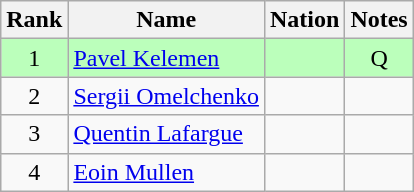<table class="wikitable sortable" style="text-align:center">
<tr>
<th>Rank</th>
<th>Name</th>
<th>Nation</th>
<th>Notes</th>
</tr>
<tr bgcolor=bbffbb>
<td>1</td>
<td align=left><a href='#'>Pavel Kelemen</a></td>
<td align=left></td>
<td>Q</td>
</tr>
<tr>
<td>2</td>
<td align=left><a href='#'>Sergii Omelchenko</a></td>
<td align=left></td>
<td></td>
</tr>
<tr>
<td>3</td>
<td align=left><a href='#'>Quentin Lafargue</a></td>
<td align=left></td>
<td></td>
</tr>
<tr>
<td>4</td>
<td align=left><a href='#'>Eoin Mullen</a></td>
<td align=left></td>
<td></td>
</tr>
</table>
